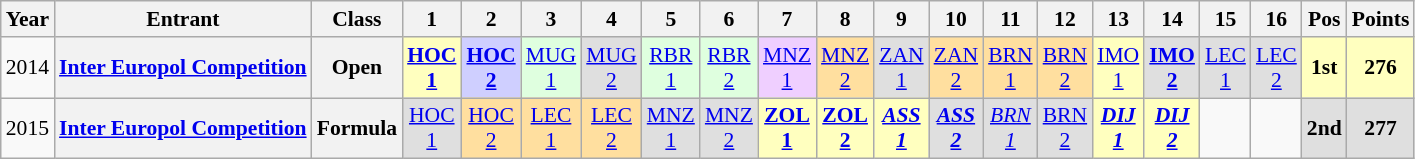<table class="wikitable" style="text-align:center; font-size:90%">
<tr>
<th>Year</th>
<th>Entrant</th>
<th>Class</th>
<th>1</th>
<th>2</th>
<th>3</th>
<th>4</th>
<th>5</th>
<th>6</th>
<th>7</th>
<th>8</th>
<th>9</th>
<th>10</th>
<th>11</th>
<th>12</th>
<th>13</th>
<th>14</th>
<th>15</th>
<th>16</th>
<th>Pos</th>
<th>Points</th>
</tr>
<tr>
<td>2014</td>
<th><a href='#'>Inter Europol Competition</a></th>
<th>Open</th>
<td style="background:#FFFFBF;"><strong><a href='#'>HOC<br>1</a></strong><br></td>
<td style="background:#CFCFFF;"><strong><a href='#'>HOC<br>2</a></strong><br></td>
<td style="background:#DFFFDF;"><a href='#'>MUG<br>1</a><br></td>
<td style="background:#DFDFDF;"><a href='#'>MUG<br>2</a><br></td>
<td style="background:#DFFFDF;"><a href='#'>RBR<br>1</a><br></td>
<td style="background:#DFFFDF;"><a href='#'>RBR<br>2</a><br></td>
<td style="background:#EFCFFF;"><a href='#'>MNZ<br>1</a><br></td>
<td style="background:#FFDF9F;"><a href='#'>MNZ<br>2</a><br></td>
<td style="background:#DFDFDF;"><a href='#'>ZAN<br>1</a><br></td>
<td style="background:#FFDF9F;"><a href='#'>ZAN<br>2</a><br></td>
<td style="background:#FFDF9F;"><a href='#'>BRN<br>1</a><br></td>
<td style="background:#FFDF9F;"><a href='#'>BRN<br>2</a><br></td>
<td style="background:#FFFFBF;"><a href='#'>IMO<br>1</a><br></td>
<td style="background:#DFDFDF;"><strong><a href='#'>IMO<br>2</a></strong><br></td>
<td style="background:#DFDFDF;"><a href='#'>LEC<br>1</a><br></td>
<td style="background:#DFDFDF;"><a href='#'>LEC<br>2</a><br></td>
<th style="background:#FFFFBF;">1st</th>
<th style="background:#FFFFBF;">276</th>
</tr>
<tr>
<td>2015</td>
<th><a href='#'>Inter Europol Competition</a></th>
<th>Formula</th>
<td style="background:#DFDFDF;"><a href='#'>HOC<br>1</a><br></td>
<td style="background:#FFDF9F;"><a href='#'>HOC<br>2</a><br></td>
<td style="background:#FFDF9F;"><a href='#'>LEC<br>1</a><br></td>
<td style="background:#FFDF9F;"><a href='#'>LEC<br>2</a><br></td>
<td style="background:#DFDFDF;"><a href='#'>MNZ<br>1</a><br></td>
<td style="background:#DFDFDF;"><a href='#'>MNZ<br>2</a><br></td>
<td style="background:#FFFFBF;"><strong><a href='#'>ZOL<br>1</a></strong><br></td>
<td style="background:#FFFFBF;"><strong><a href='#'>ZOL<br>2</a></strong><br></td>
<td style="background:#FFFFBF;"><strong><em><a href='#'>ASS<br>1</a></em></strong><br></td>
<td style="background:#DFDFDF;"><strong><em><a href='#'>ASS<br>2</a></em></strong><br></td>
<td style="background:#DFDFDF;"><em><a href='#'>BRN<br>1</a></em><br></td>
<td style="background:#DFDFDF;"><a href='#'>BRN<br>2</a><br></td>
<td style="background:#FFFFBF;"><strong><em><a href='#'>DIJ<br>1</a></em></strong><br></td>
<td style="background:#FFFFBF;"><strong><em><a href='#'>DIJ<br>2</a></em></strong><br></td>
<td></td>
<td></td>
<th style="background:#DFDFDF;">2nd</th>
<th style="background:#DFDFDF;">277</th>
</tr>
</table>
